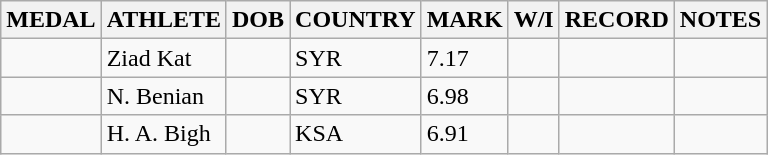<table class="wikitable">
<tr>
<th>MEDAL</th>
<th>ATHLETE</th>
<th>DOB</th>
<th>COUNTRY</th>
<th>MARK</th>
<th>W/I</th>
<th>RECORD</th>
<th>NOTES</th>
</tr>
<tr>
<td></td>
<td>Ziad Kat</td>
<td></td>
<td>SYR</td>
<td>7.17</td>
<td></td>
<td></td>
<td></td>
</tr>
<tr>
<td></td>
<td>N. Benian</td>
<td></td>
<td>SYR</td>
<td>6.98</td>
<td></td>
<td></td>
<td></td>
</tr>
<tr>
<td></td>
<td>H. A. Bigh</td>
<td></td>
<td>KSA</td>
<td>6.91</td>
<td></td>
<td></td>
<td></td>
</tr>
</table>
